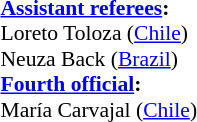<table width=50% style="font-size: 90%">
<tr>
<td><br><strong><a href='#'>Assistant referees</a>:</strong>
<br>Loreto Toloza (<a href='#'>Chile</a>)
<br>Neuza Back (<a href='#'>Brazil</a>)
<br><strong><a href='#'>Fourth official</a>:</strong>
<br>María Carvajal (<a href='#'>Chile</a>)</td>
</tr>
</table>
